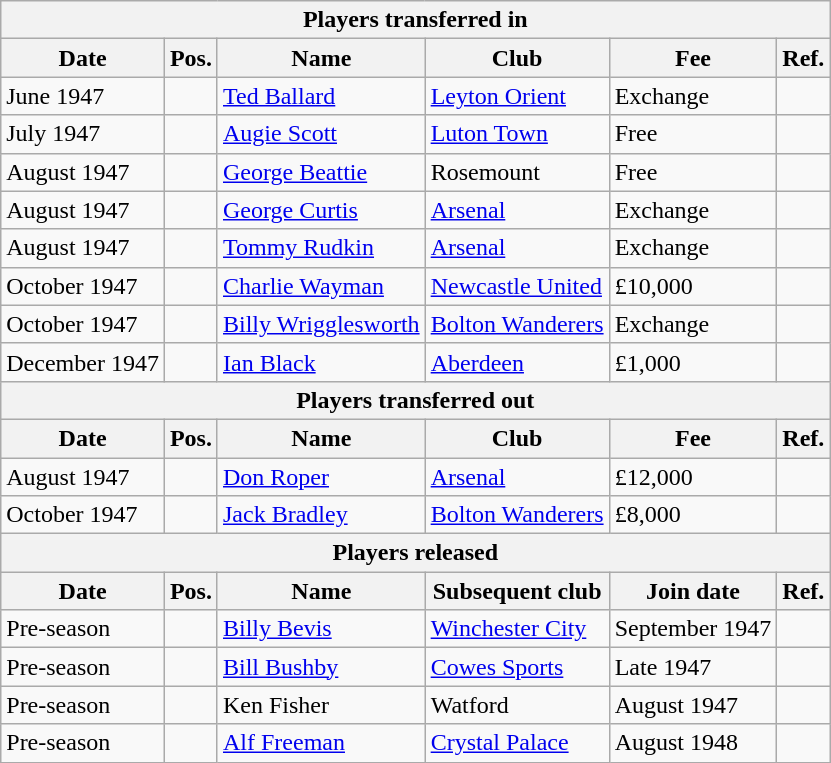<table class="wikitable">
<tr>
<th colspan="6">Players transferred in</th>
</tr>
<tr>
<th>Date</th>
<th>Pos.</th>
<th>Name</th>
<th>Club</th>
<th>Fee</th>
<th>Ref.</th>
</tr>
<tr>
<td>June 1947</td>
<td align="center"></td>
<td> <a href='#'>Ted Ballard</a></td>
<td> <a href='#'>Leyton Orient</a></td>
<td>Exchange</td>
<td align="center"></td>
</tr>
<tr>
<td>July 1947</td>
<td align="center"></td>
<td> <a href='#'>Augie Scott</a></td>
<td> <a href='#'>Luton Town</a></td>
<td>Free</td>
<td align="center"></td>
</tr>
<tr>
<td>August 1947</td>
<td align="center"></td>
<td> <a href='#'>George Beattie</a></td>
<td> Rosemount</td>
<td>Free</td>
<td align="center"></td>
</tr>
<tr>
<td>August 1947</td>
<td align="center"></td>
<td> <a href='#'>George Curtis</a></td>
<td> <a href='#'>Arsenal</a></td>
<td>Exchange</td>
<td align="center"></td>
</tr>
<tr>
<td>August 1947</td>
<td align="center"></td>
<td> <a href='#'>Tommy Rudkin</a></td>
<td> <a href='#'>Arsenal</a></td>
<td>Exchange</td>
<td align="center"></td>
</tr>
<tr>
<td>October 1947</td>
<td align="center"></td>
<td> <a href='#'>Charlie Wayman</a></td>
<td> <a href='#'>Newcastle United</a></td>
<td>£10,000</td>
<td align="center"></td>
</tr>
<tr>
<td>October 1947</td>
<td align="center"></td>
<td> <a href='#'>Billy Wrigglesworth</a></td>
<td> <a href='#'>Bolton Wanderers</a></td>
<td>Exchange</td>
<td align="center"></td>
</tr>
<tr>
<td>December 1947</td>
<td align="center"></td>
<td> <a href='#'>Ian Black</a></td>
<td> <a href='#'>Aberdeen</a></td>
<td>£1,000</td>
<td align="center"></td>
</tr>
<tr>
<th colspan="6">Players transferred out</th>
</tr>
<tr>
<th>Date</th>
<th>Pos.</th>
<th>Name</th>
<th>Club</th>
<th>Fee</th>
<th>Ref.</th>
</tr>
<tr>
<td>August 1947</td>
<td align="center"></td>
<td> <a href='#'>Don Roper</a></td>
<td> <a href='#'>Arsenal</a></td>
<td>£12,000</td>
<td align="center"></td>
</tr>
<tr>
<td>October 1947</td>
<td align="center"></td>
<td> <a href='#'>Jack Bradley</a></td>
<td> <a href='#'>Bolton Wanderers</a></td>
<td>£8,000</td>
<td align="center"></td>
</tr>
<tr>
<th colspan="6">Players released</th>
</tr>
<tr>
<th>Date</th>
<th>Pos.</th>
<th>Name</th>
<th>Subsequent club</th>
<th>Join date</th>
<th>Ref.</th>
</tr>
<tr>
<td>Pre-season</td>
<td align="center"></td>
<td> <a href='#'>Billy Bevis</a></td>
<td> <a href='#'>Winchester City</a></td>
<td>September 1947</td>
<td align="center"></td>
</tr>
<tr>
<td>Pre-season</td>
<td align="center"></td>
<td> <a href='#'>Bill Bushby</a></td>
<td> <a href='#'>Cowes Sports</a></td>
<td>Late 1947</td>
<td align="center"></td>
</tr>
<tr>
<td>Pre-season</td>
<td align="center"></td>
<td> Ken Fisher</td>
<td> Watford</td>
<td>August 1947</td>
<td align="center"></td>
</tr>
<tr>
<td>Pre-season</td>
<td align="center"></td>
<td> <a href='#'>Alf Freeman</a></td>
<td> <a href='#'>Crystal Palace</a></td>
<td>August 1948</td>
<td align="center"></td>
</tr>
</table>
